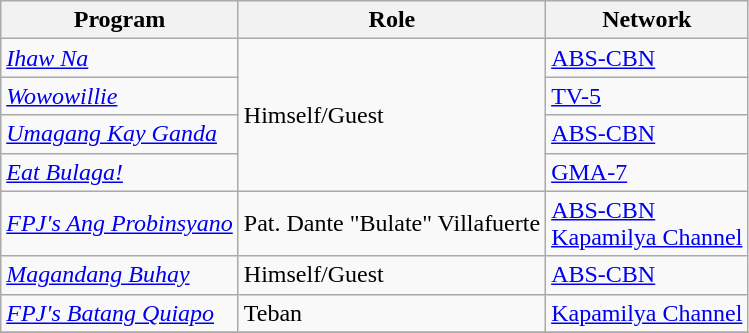<table class="wikitable sortable">
<tr>
<th>Program</th>
<th>Role</th>
<th>Network</th>
</tr>
<tr>
<td><em><a href='#'>Ihaw Na</a></em></td>
<td rowspan="4">Himself/Guest</td>
<td><a href='#'>ABS-CBN</a></td>
</tr>
<tr>
<td><em><a href='#'>Wowowillie</a></em></td>
<td><a href='#'>TV-5</a></td>
</tr>
<tr>
<td><em><a href='#'>Umagang Kay Ganda</a></em></td>
<td><a href='#'>ABS-CBN</a></td>
</tr>
<tr>
<td><em><a href='#'>Eat Bulaga!</a></em></td>
<td><a href='#'>GMA-7</a></td>
</tr>
<tr>
<td><em><a href='#'>FPJ's Ang Probinsyano</a></em></td>
<td>Pat. Dante "Bulate" Villafuerte</td>
<td><a href='#'>ABS-CBN</a> <br> <a href='#'>Kapamilya Channel</a></td>
</tr>
<tr>
<td><em><a href='#'>Magandang Buhay</a></em></td>
<td>Himself/Guest</td>
<td><a href='#'>ABS-CBN</a></td>
</tr>
<tr>
<td><em><a href='#'>FPJ's Batang Quiapo</a></em></td>
<td>Teban</td>
<td><a href='#'>Kapamilya Channel</a></td>
</tr>
<tr>
</tr>
</table>
